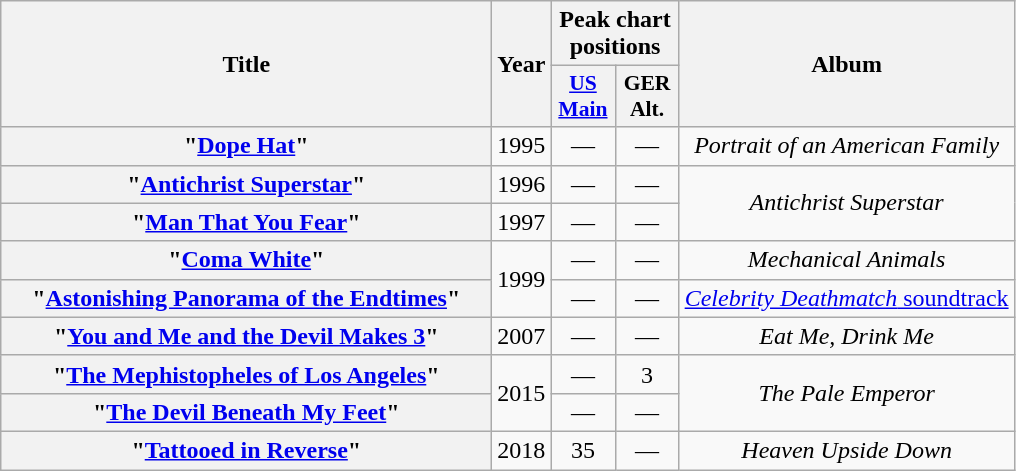<table class="wikitable plainrowheaders" style="text-align:center">
<tr>
<th scope="col" rowspan="2" style="width:20em;">Title</th>
<th scope="col" rowspan="2">Year</th>
<th scope="col" colspan="2">Peak chart positions</th>
<th scope="col" rowspan="2">Album</th>
</tr>
<tr>
<th scope="col" style="width:2.5em; font-size:90%;"><a href='#'>US<br>Main</a><br></th>
<th scope="col" style="width:2.5em; font-size:90%;">GER Alt.<br></th>
</tr>
<tr>
<th scope="row">"<a href='#'>Dope Hat</a>"</th>
<td>1995</td>
<td>—</td>
<td>—</td>
<td><em>Portrait of an American Family</em></td>
</tr>
<tr>
<th scope="row">"<a href='#'>Antichrist Superstar</a>"</th>
<td>1996</td>
<td>—</td>
<td>—</td>
<td rowspan="2"><em>Antichrist Superstar</em></td>
</tr>
<tr>
<th scope="row">"<a href='#'>Man That You Fear</a>"</th>
<td>1997</td>
<td>—</td>
<td>—</td>
</tr>
<tr>
<th scope="row">"<a href='#'>Coma White</a>"</th>
<td rowspan="2">1999</td>
<td>—</td>
<td>—</td>
<td><em>Mechanical Animals</em></td>
</tr>
<tr>
<th scope="row">"<a href='#'>Astonishing Panorama of the Endtimes</a>"</th>
<td>—</td>
<td>—</td>
<td><a href='#'><em>Celebrity Deathmatch</em> soundtrack</a></td>
</tr>
<tr>
<th scope="row">"<a href='#'>You and Me and the Devil Makes 3</a>"</th>
<td>2007</td>
<td>—</td>
<td>—</td>
<td><em>Eat Me, Drink Me</em></td>
</tr>
<tr>
<th scope="row">"<a href='#'>The Mephistopheles of Los Angeles</a>"</th>
<td rowspan="2">2015</td>
<td>—</td>
<td>3</td>
<td rowspan="2"><em>The Pale Emperor</em></td>
</tr>
<tr>
<th scope="row">"<a href='#'>The Devil Beneath My Feet</a>"</th>
<td>—</td>
<td>—</td>
</tr>
<tr>
<th scope="row">"<a href='#'>Tattooed in Reverse</a>"</th>
<td>2018</td>
<td>35</td>
<td>—</td>
<td><em>Heaven Upside Down</em></td>
</tr>
</table>
